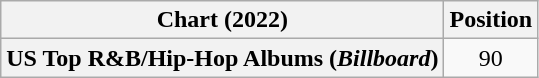<table class="wikitable plainrowheaders" style="text-align:center">
<tr>
<th scope="col">Chart (2022)</th>
<th scope="col">Position</th>
</tr>
<tr>
<th scope="row">US Top R&B/Hip-Hop Albums (<em>Billboard</em>)</th>
<td>90</td>
</tr>
</table>
